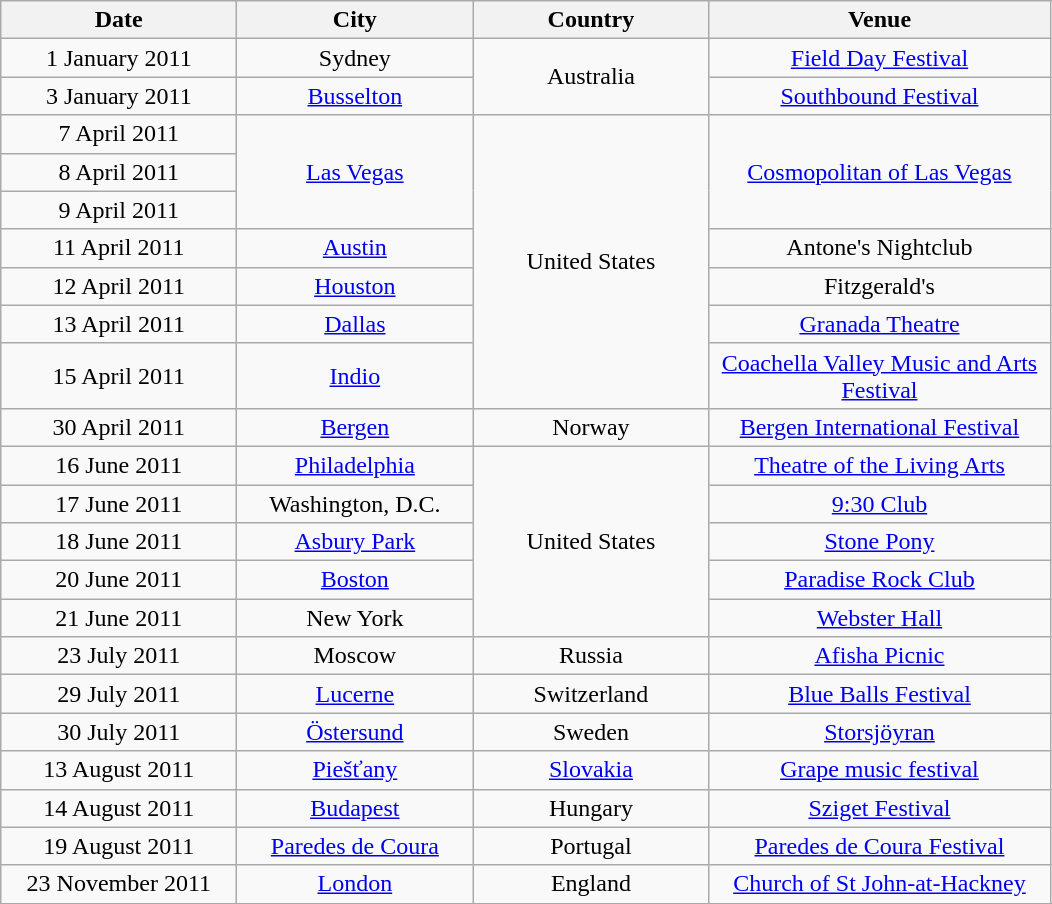<table class="wikitable" style="text-align:center">
<tr>
<th style="width:150px;">Date</th>
<th style="width:150px;">City</th>
<th style="width:150px;">Country</th>
<th style="width:220px;">Venue</th>
</tr>
<tr>
<td align="center">1 January 2011</td>
<td align="center">Sydney</td>
<td align="center" rowspan="2">Australia</td>
<td align="center"><a href='#'>Field Day Festival</a></td>
</tr>
<tr>
<td align="center">3 January 2011</td>
<td align="center"><a href='#'>Busselton</a></td>
<td align="center"><a href='#'>Southbound Festival</a></td>
</tr>
<tr>
<td align="center">7 April 2011</td>
<td align="center" rowspan="3"><a href='#'>Las Vegas</a></td>
<td align="center" rowspan="7">United States</td>
<td align="center" rowspan="3"><a href='#'>Cosmopolitan of Las Vegas</a></td>
</tr>
<tr>
<td align="center">8 April 2011</td>
</tr>
<tr>
<td align="center">9 April 2011</td>
</tr>
<tr>
<td align="center">11 April 2011</td>
<td align="center"><a href='#'>Austin</a></td>
<td align="center">Antone's Nightclub</td>
</tr>
<tr>
<td align="center">12 April 2011</td>
<td align="center"><a href='#'>Houston</a></td>
<td align="center">Fitzgerald's</td>
</tr>
<tr>
<td align="center">13 April 2011</td>
<td align="center"><a href='#'>Dallas</a></td>
<td align="center"><a href='#'>Granada Theatre</a></td>
</tr>
<tr>
<td align="center">15 April 2011</td>
<td align="center"><a href='#'>Indio</a></td>
<td align="center"><a href='#'>Coachella Valley Music and Arts Festival</a></td>
</tr>
<tr>
<td align="center">30 April 2011</td>
<td align="center"><a href='#'>Bergen</a></td>
<td align="center">Norway</td>
<td align="center"><a href='#'>Bergen International Festival</a></td>
</tr>
<tr>
<td align="center">16 June 2011</td>
<td align="center"><a href='#'>Philadelphia</a></td>
<td align="center" rowspan="5">United States</td>
<td align="center"><a href='#'>Theatre of the Living Arts</a></td>
</tr>
<tr>
<td align="center">17 June 2011</td>
<td align="center">Washington, D.C.</td>
<td align="center"><a href='#'>9:30 Club</a></td>
</tr>
<tr>
<td align="center">18 June 2011</td>
<td align="center"><a href='#'>Asbury Park</a></td>
<td align="center"><a href='#'>Stone Pony</a></td>
</tr>
<tr>
<td align="center">20 June 2011</td>
<td align="center"><a href='#'>Boston</a></td>
<td align="center"><a href='#'>Paradise Rock Club</a></td>
</tr>
<tr>
<td align="center">21 June 2011</td>
<td align="center">New York</td>
<td align="center"><a href='#'>Webster Hall</a></td>
</tr>
<tr>
<td align="center">23 July 2011</td>
<td align="center">Moscow</td>
<td align="center">Russia</td>
<td align="center"><a href='#'>Afisha Picnic</a></td>
</tr>
<tr>
<td align="center">29 July 2011</td>
<td align="center"><a href='#'>Lucerne</a></td>
<td align="center">Switzerland</td>
<td align="center"><a href='#'>Blue Balls Festival</a></td>
</tr>
<tr>
<td align="center">30 July 2011</td>
<td align="center"><a href='#'>Östersund</a></td>
<td align="center">Sweden</td>
<td align="center"><a href='#'>Storsjöyran</a></td>
</tr>
<tr>
<td align="center">13 August 2011</td>
<td align="center"><a href='#'>Piešťany</a></td>
<td align="center"><a href='#'>Slovakia</a></td>
<td align="center"><a href='#'>Grape music festival</a></td>
</tr>
<tr>
<td align="center">14 August 2011</td>
<td align="center"><a href='#'>Budapest</a></td>
<td align="center">Hungary</td>
<td align="center"><a href='#'>Sziget Festival</a></td>
</tr>
<tr>
<td align="center">19 August 2011</td>
<td align="center"><a href='#'>Paredes de Coura</a></td>
<td align="center">Portugal</td>
<td align="center"><a href='#'>Paredes de Coura Festival</a></td>
</tr>
<tr>
<td align="center">23 November 2011</td>
<td align="center"><a href='#'>London</a></td>
<td align="center">England</td>
<td align="center"><a href='#'>Church of St John-at-Hackney</a></td>
</tr>
<tr>
</tr>
</table>
